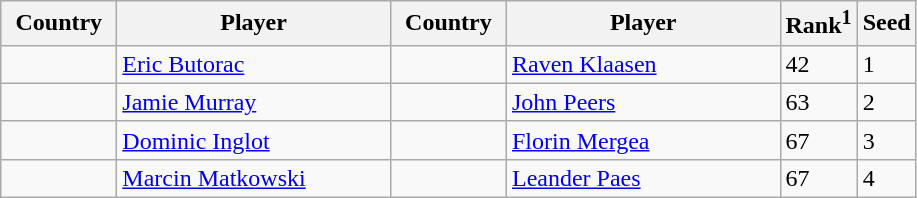<table class="sortable wikitable">
<tr>
<th width="70">Country</th>
<th width="175">Player</th>
<th width="70">Country</th>
<th width="175">Player</th>
<th>Rank<sup>1</sup></th>
<th>Seed</th>
</tr>
<tr>
<td></td>
<td><a href='#'>Eric Butorac</a></td>
<td></td>
<td><a href='#'>Raven Klaasen</a></td>
<td>42</td>
<td>1</td>
</tr>
<tr>
<td></td>
<td><a href='#'>Jamie Murray</a></td>
<td></td>
<td><a href='#'>John Peers</a></td>
<td>63</td>
<td>2</td>
</tr>
<tr>
<td></td>
<td><a href='#'>Dominic Inglot</a></td>
<td></td>
<td><a href='#'>Florin Mergea</a></td>
<td>67</td>
<td>3</td>
</tr>
<tr>
<td></td>
<td><a href='#'>Marcin Matkowski</a></td>
<td></td>
<td><a href='#'>Leander Paes</a></td>
<td>67</td>
<td>4</td>
</tr>
</table>
